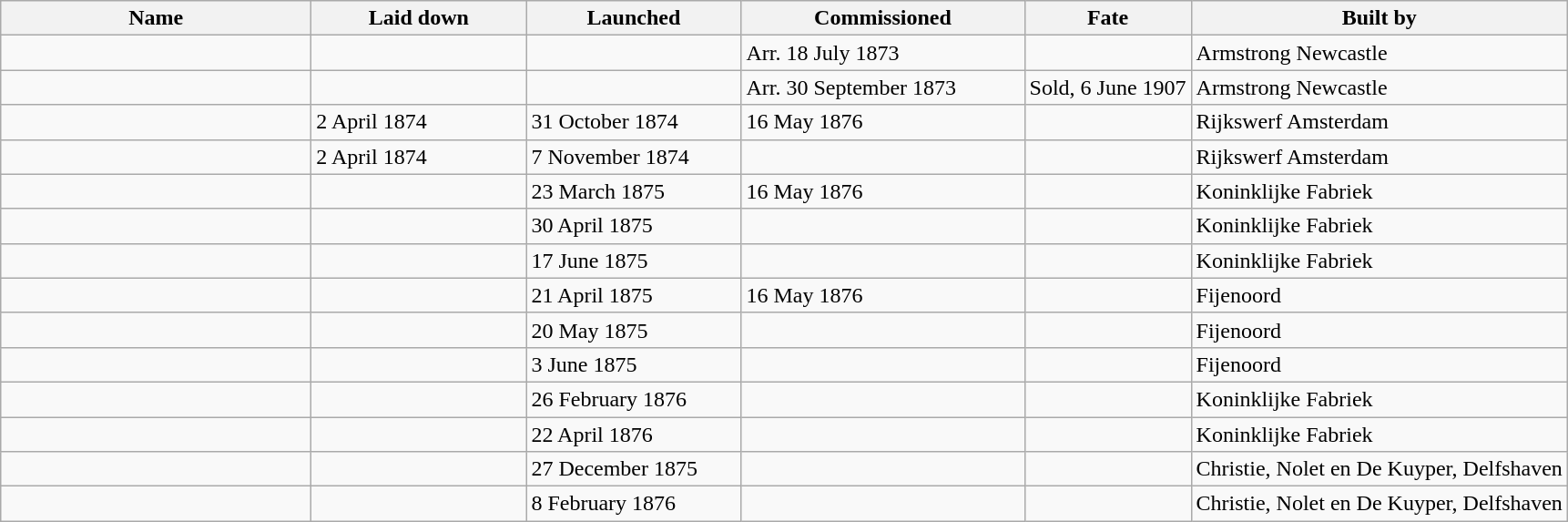<table class="wikitable">
<tr>
<th width="220">Name</th>
<th width="150">Laid down</th>
<th width="150">Launched</th>
<th width="200">Commissioned</th>
<th>Fate</th>
<th>Built by</th>
</tr>
<tr>
<td></td>
<td></td>
<td></td>
<td>Arr. 18 July 1873</td>
<td></td>
<td>Armstrong Newcastle</td>
</tr>
<tr>
<td></td>
<td></td>
<td></td>
<td>Arr. 30 September 1873</td>
<td>Sold, 6 June 1907</td>
<td>Armstrong Newcastle</td>
</tr>
<tr>
<td></td>
<td>2 April 1874</td>
<td>31 October 1874</td>
<td>16 May 1876</td>
<td></td>
<td>Rijkswerf Amsterdam</td>
</tr>
<tr>
<td></td>
<td>2 April 1874</td>
<td>7 November 1874</td>
<td></td>
<td></td>
<td>Rijkswerf Amsterdam</td>
</tr>
<tr>
<td></td>
<td></td>
<td>23 March 1875</td>
<td>16 May 1876</td>
<td></td>
<td>Koninklijke Fabriek</td>
</tr>
<tr>
<td></td>
<td></td>
<td>30 April 1875</td>
<td></td>
<td></td>
<td>Koninklijke Fabriek</td>
</tr>
<tr>
<td></td>
<td></td>
<td>17 June 1875</td>
<td></td>
<td></td>
<td>Koninklijke Fabriek</td>
</tr>
<tr>
<td></td>
<td></td>
<td>21 April 1875</td>
<td>16 May 1876</td>
<td></td>
<td>Fijenoord</td>
</tr>
<tr>
<td></td>
<td></td>
<td>20 May 1875</td>
<td></td>
<td></td>
<td>Fijenoord</td>
</tr>
<tr>
<td></td>
<td></td>
<td>3 June 1875</td>
<td></td>
<td></td>
<td>Fijenoord</td>
</tr>
<tr>
<td></td>
<td></td>
<td>26 February 1876</td>
<td></td>
<td></td>
<td>Koninklijke Fabriek</td>
</tr>
<tr>
<td></td>
<td></td>
<td>22 April 1876</td>
<td></td>
<td></td>
<td>Koninklijke Fabriek</td>
</tr>
<tr>
<td></td>
<td></td>
<td>27 December 1875</td>
<td></td>
<td></td>
<td>Christie, Nolet en De Kuyper, Delfshaven</td>
</tr>
<tr>
<td></td>
<td></td>
<td>8 February 1876</td>
<td></td>
<td></td>
<td>Christie, Nolet en De Kuyper, Delfshaven</td>
</tr>
</table>
